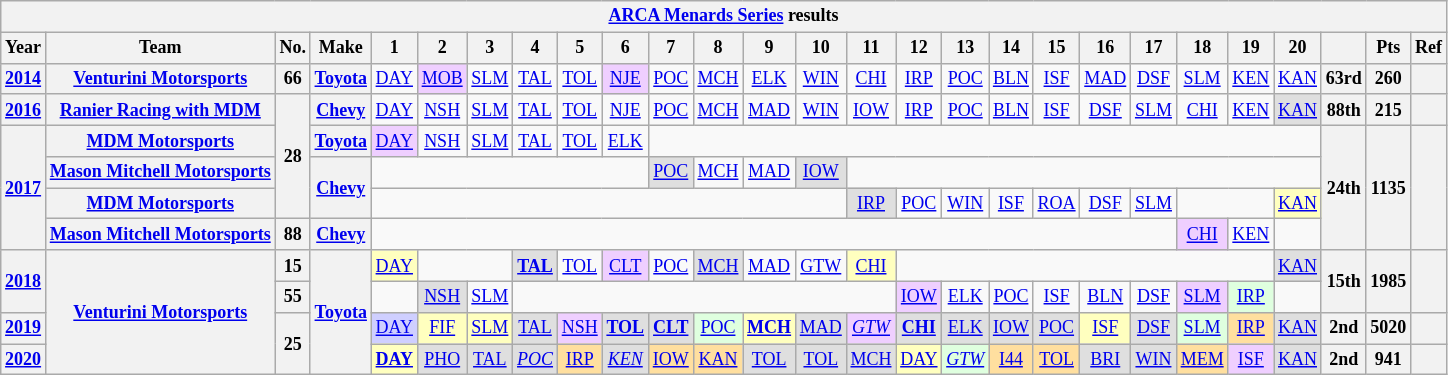<table class="wikitable" style="text-align:center; font-size:75%">
<tr>
<th colspan=27><a href='#'>ARCA Menards Series</a> results</th>
</tr>
<tr>
<th>Year</th>
<th>Team</th>
<th>No.</th>
<th>Make</th>
<th>1</th>
<th>2</th>
<th>3</th>
<th>4</th>
<th>5</th>
<th>6</th>
<th>7</th>
<th>8</th>
<th>9</th>
<th>10</th>
<th>11</th>
<th>12</th>
<th>13</th>
<th>14</th>
<th>15</th>
<th>16</th>
<th>17</th>
<th>18</th>
<th>19</th>
<th>20</th>
<th></th>
<th>Pts</th>
<th>Ref</th>
</tr>
<tr>
<th><a href='#'>2014</a></th>
<th><a href='#'>Venturini Motorsports</a></th>
<th>66</th>
<th><a href='#'>Toyota</a></th>
<td><a href='#'>DAY</a></td>
<td style="background:#EFCFFF;"><a href='#'>MOB</a><br></td>
<td><a href='#'>SLM</a></td>
<td><a href='#'>TAL</a></td>
<td><a href='#'>TOL</a></td>
<td style="background:#EFCFFF;"><a href='#'>NJE</a><br></td>
<td><a href='#'>POC</a></td>
<td><a href='#'>MCH</a></td>
<td><a href='#'>ELK</a></td>
<td><a href='#'>WIN</a></td>
<td><a href='#'>CHI</a></td>
<td><a href='#'>IRP</a></td>
<td><a href='#'>POC</a></td>
<td><a href='#'>BLN</a></td>
<td><a href='#'>ISF</a></td>
<td><a href='#'>MAD</a></td>
<td><a href='#'>DSF</a></td>
<td><a href='#'>SLM</a></td>
<td><a href='#'>KEN</a></td>
<td><a href='#'>KAN</a></td>
<th>63rd</th>
<th>260</th>
<th></th>
</tr>
<tr>
<th><a href='#'>2016</a></th>
<th><a href='#'>Ranier Racing with MDM</a></th>
<th rowspan=4>28</th>
<th><a href='#'>Chevy</a></th>
<td><a href='#'>DAY</a></td>
<td><a href='#'>NSH</a></td>
<td><a href='#'>SLM</a></td>
<td><a href='#'>TAL</a></td>
<td><a href='#'>TOL</a></td>
<td><a href='#'>NJE</a></td>
<td><a href='#'>POC</a></td>
<td><a href='#'>MCH</a></td>
<td><a href='#'>MAD</a></td>
<td><a href='#'>WIN</a></td>
<td><a href='#'>IOW</a></td>
<td><a href='#'>IRP</a></td>
<td><a href='#'>POC</a></td>
<td><a href='#'>BLN</a></td>
<td><a href='#'>ISF</a></td>
<td><a href='#'>DSF</a></td>
<td><a href='#'>SLM</a></td>
<td><a href='#'>CHI</a></td>
<td><a href='#'>KEN</a></td>
<td style="background:#DFDFDF;"><a href='#'>KAN</a><br></td>
<th>88th</th>
<th>215</th>
<th></th>
</tr>
<tr>
<th rowspan=4><a href='#'>2017</a></th>
<th><a href='#'>MDM Motorsports</a></th>
<th><a href='#'>Toyota</a></th>
<td style="background:#EFCFFF;"><a href='#'>DAY</a><br></td>
<td><a href='#'>NSH</a></td>
<td><a href='#'>SLM</a></td>
<td><a href='#'>TAL</a></td>
<td><a href='#'>TOL</a></td>
<td><a href='#'>ELK</a></td>
<td colspan=14></td>
<th rowspan=4>24th</th>
<th rowspan=4>1135</th>
<th rowspan=4></th>
</tr>
<tr>
<th><a href='#'>Mason Mitchell Motorsports</a></th>
<th rowspan=2><a href='#'>Chevy</a></th>
<td colspan=6></td>
<td style="background:#DFDFDF;"><a href='#'>POC</a><br></td>
<td><a href='#'>MCH</a></td>
<td><a href='#'>MAD</a></td>
<td style="background:#DFDFDF;"><a href='#'>IOW</a><br></td>
<td colspan=10></td>
</tr>
<tr>
<th><a href='#'>MDM Motorsports</a></th>
<td colspan=10></td>
<td style="background:#DFDFDF;"><a href='#'>IRP</a><br></td>
<td><a href='#'>POC</a></td>
<td><a href='#'>WIN</a></td>
<td><a href='#'>ISF</a></td>
<td><a href='#'>ROA</a></td>
<td><a href='#'>DSF</a></td>
<td><a href='#'>SLM</a></td>
<td colspan=2></td>
<td style="background:#FFFFBF;"><a href='#'>KAN</a><br></td>
</tr>
<tr>
<th><a href='#'>Mason Mitchell Motorsports</a></th>
<th>88</th>
<th><a href='#'>Chevy</a></th>
<td colspan=17></td>
<td style="background:#EFCFFF;"><a href='#'>CHI</a><br></td>
<td><a href='#'>KEN</a></td>
<td></td>
</tr>
<tr>
<th rowspan=2><a href='#'>2018</a></th>
<th rowspan=4><a href='#'>Venturini Motorsports</a></th>
<th>15</th>
<th rowspan=4><a href='#'>Toyota</a></th>
<td style="background:#FFFFBF;"><a href='#'>DAY</a><br></td>
<td colspan=2></td>
<td style="background:#DFDFDF;"><strong><a href='#'>TAL</a></strong><br></td>
<td><a href='#'>TOL</a></td>
<td style="background:#EFCFFF;"><a href='#'>CLT</a><br></td>
<td><a href='#'>POC</a></td>
<td style="background:#DFDFDF;"><a href='#'>MCH</a><br></td>
<td><a href='#'>MAD</a></td>
<td><a href='#'>GTW</a></td>
<td style="background:#FFFFBF;"><a href='#'>CHI</a><br></td>
<td colspan=8></td>
<td style="background:#DFDFDF;"><a href='#'>KAN</a><br></td>
<th rowspan=2>15th</th>
<th rowspan=2>1985</th>
<th rowspan=2></th>
</tr>
<tr>
<th>55</th>
<td></td>
<td style="background:#DFDFDF;"><a href='#'>NSH</a><br></td>
<td><a href='#'>SLM</a></td>
<td colspan=8></td>
<td style="background:#EFCFFF;"><a href='#'>IOW</a><br></td>
<td><a href='#'>ELK</a></td>
<td><a href='#'>POC</a></td>
<td><a href='#'>ISF</a></td>
<td><a href='#'>BLN</a></td>
<td><a href='#'>DSF</a></td>
<td style="background:#EFCFFF;"><a href='#'>SLM</a><br></td>
<td style="background:#DFFFDF;"><a href='#'>IRP</a><br></td>
<td></td>
</tr>
<tr>
<th><a href='#'>2019</a></th>
<th rowspan=2>25</th>
<td style="background:#CFCFFF;"><a href='#'>DAY</a><br></td>
<td style="background:#FFFFBF;"><a href='#'>FIF</a><br></td>
<td style="background:#FFFFBF;"><a href='#'>SLM</a><br></td>
<td style="background:#DFDFDF;"><a href='#'>TAL</a><br></td>
<td style="background:#EFCFFF;"><a href='#'>NSH</a><br></td>
<td style="background:#DFDFDF;"><strong><a href='#'>TOL</a></strong><br></td>
<td style="background:#DFDFDF;"><strong><a href='#'>CLT</a></strong><br></td>
<td style="background:#DFFFDF;"><a href='#'>POC</a><br></td>
<td style="background:#FFFFBF;"><strong><a href='#'>MCH</a></strong><br></td>
<td style="background:#DFDFDF;"><a href='#'>MAD</a><br></td>
<td style="background:#EFCFFF;"><em><a href='#'>GTW</a></em><br></td>
<td style="background:#DFDFDF;"><strong><a href='#'>CHI</a></strong><br></td>
<td style="background:#DFDFDF;"><a href='#'>ELK</a><br></td>
<td style="background:#DFDFDF;"><a href='#'>IOW</a><br></td>
<td style="background:#DFDFDF;"><a href='#'>POC</a><br></td>
<td style="background:#FFFFBF;"><a href='#'>ISF</a><br></td>
<td style="background:#DFDFDF;"><a href='#'>DSF</a><br></td>
<td style="background:#DFFFDF;"><a href='#'>SLM</a><br></td>
<td style="background:#FFDF9F;"><a href='#'>IRP</a><br></td>
<td style="background:#DFDFDF;"><a href='#'>KAN</a><br></td>
<th>2nd</th>
<th>5020</th>
<th></th>
</tr>
<tr>
<th><a href='#'>2020</a></th>
<td style="background:#FFFFBF;"><strong><a href='#'>DAY</a></strong><br></td>
<td style="background:#DFDFDF;"><a href='#'>PHO</a><br></td>
<td style="background:#DFDFDF;"><a href='#'>TAL</a><br></td>
<td style="background:#DFDFDF;"><em><a href='#'>POC</a></em><br></td>
<td style="background:#FFDF9F;"><a href='#'>IRP</a><br></td>
<td style="background:#DFDFDF;"><em><a href='#'>KEN</a></em><br></td>
<td style="background:#FFDF9F;"><a href='#'>IOW</a><br></td>
<td style="background:#FFDF9F;"><a href='#'>KAN</a><br></td>
<td style="background:#DFDFDF;"><a href='#'>TOL</a><br></td>
<td style="background:#DFDFDF;"><a href='#'>TOL</a><br></td>
<td style="background:#DFDFDF;"><a href='#'>MCH</a><br></td>
<td style="background:#FFFFBF;"><a href='#'>DAY</a><br></td>
<td style="background:#DFFFDF;"><em><a href='#'>GTW</a></em><br></td>
<td style="background:#FFDF9F;"><a href='#'>I44</a><br></td>
<td style="background:#FFDF9F;"><a href='#'>TOL</a><br></td>
<td style="background:#DFDFDF;"><a href='#'>BRI</a><br></td>
<td style="background:#DFDFDF;"><a href='#'>WIN</a><br></td>
<td style="background:#FFDF9F;"><a href='#'>MEM</a><br></td>
<td style="background:#EFCFFF;"><a href='#'>ISF</a><br></td>
<td style="background:#DFDFDF;"><a href='#'>KAN</a><br></td>
<th>2nd</th>
<th>941</th>
<th></th>
</tr>
</table>
